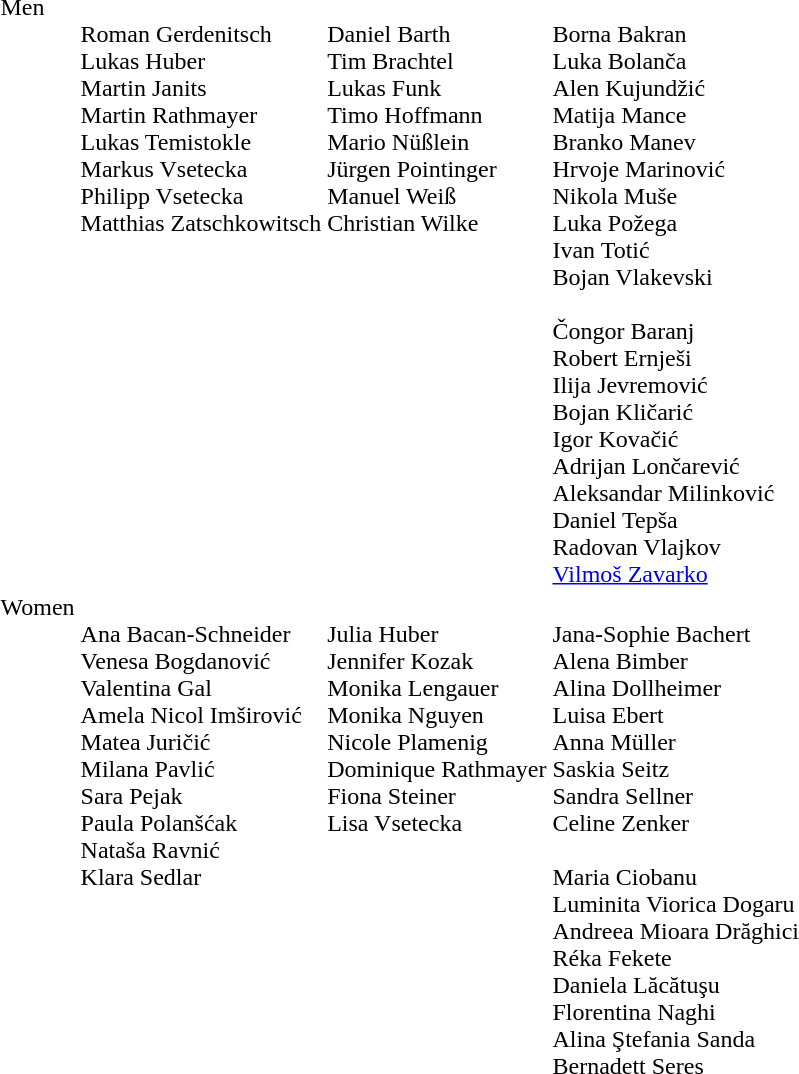<table>
<tr valign="top">
<td>Men<br></td>
<td><br>Roman Gerdenitsch<br>Lukas Huber<br>Martin Janits<br>Martin Rathmayer<br>Lukas Temistokle<br>Markus Vsetecka<br>Philipp Vsetecka<br>Matthias Zatschkowitsch</td>
<td><br>Daniel Barth<br>Tim Brachtel<br>Lukas Funk<br>Timo Hoffmann<br>Mario Nüßlein<br>Jürgen Pointinger<br>Manuel Weiß<br>Christian Wilke</td>
<td><br>Borna Bakran<br>Luka Bolanča<br>Alen Kujundžić<br>Matija Mance<br>Branko Manev<br>Hrvoje Marinović<br>Nikola Muše<br>Luka Požega<br>Ivan Totić<br>Bojan Vlakevski<br><br>Čongor Baranj<br>Robert Ernješi<br>Ilija Jevremović<br>Bojan Kličarić<br>Igor Kovačić<br>Adrijan Lončarević<br>Aleksandar Milinković<br>Daniel Tepša<br>Radovan Vlajkov<br><a href='#'>Vilmoš Zavarko</a>
</td>
</tr>
<tr valign="top">
<td>Women<br></td>
<td><br>Ana Bacan-Schneider<br>Venesa Bogdanović<br>Valentina Gal<br>Amela Nicol Imširović<br>Matea Juričić<br>Milana Pavlić<br>Sara Pejak<br>Paula Polanšćak<br>Nataša Ravnić<br>Klara Sedlar</td>
<td><br>Julia Huber<br>Jennifer Kozak<br>Monika Lengauer<br>Monika Nguyen<br>Nicole Plamenig<br>Dominique Rathmayer<br>Fiona Steiner<br>Lisa Vsetecka</td>
<td><br>Jana-Sophie Bachert<br>Alena Bimber<br>Alina Dollheimer<br>Luisa Ebert<br>Anna Müller<br>Saskia Seitz<br>Sandra Sellner<br>Celine Zenker<br><br>Maria Ciobanu<br>Luminita Viorica Dogaru<br>Andreea Mioara Drăghici<br>Réka Fekete<br>Daniela Lăcătuşu<br>Florentina Naghi<br>Alina Ştefania Sanda<br>Bernadett Seres
</td>
</tr>
</table>
